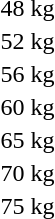<table>
<tr>
<td rowspan=2>48 kg</td>
<td rowspan=2></td>
<td rowspan=2></td>
<td></td>
</tr>
<tr>
<td></td>
</tr>
<tr>
<td rowspan=2>52 kg</td>
<td rowspan=2></td>
<td rowspan=2></td>
<td></td>
</tr>
<tr>
<td></td>
</tr>
<tr>
<td rowspan=2>56 kg</td>
<td rowspan=2></td>
<td rowspan=2></td>
<td></td>
</tr>
<tr>
<td></td>
</tr>
<tr>
<td rowspan=2>60 kg</td>
<td rowspan=2></td>
<td rowspan=2></td>
<td></td>
</tr>
<tr>
<td></td>
</tr>
<tr>
<td rowspan=2>65 kg</td>
<td rowspan=2></td>
<td rowspan=2></td>
<td></td>
</tr>
<tr>
<td></td>
</tr>
<tr>
<td rowspan=2>70 kg</td>
<td rowspan=2></td>
<td rowspan=2></td>
<td></td>
</tr>
<tr>
<td></td>
</tr>
<tr>
<td rowspan=2>75 kg</td>
<td rowspan=2></td>
<td rowspan=2></td>
<td></td>
</tr>
<tr>
<td></td>
</tr>
</table>
